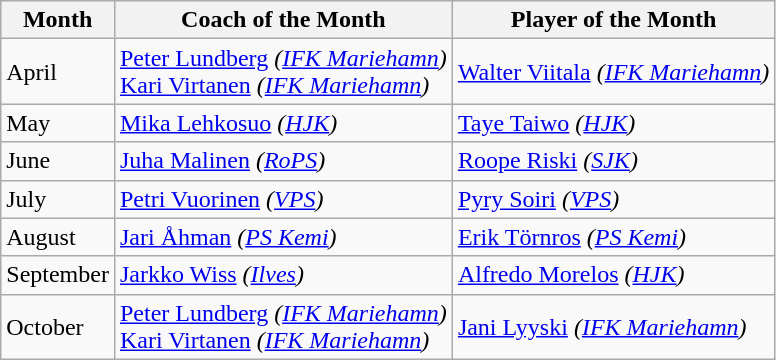<table class="wikitable">
<tr>
<th>Month</th>
<th>Coach of the Month</th>
<th>Player of the Month</th>
</tr>
<tr>
<td>April</td>
<td> <a href='#'>Peter Lundberg</a> <em>(<a href='#'>IFK Mariehamn</a>)</em><br> <a href='#'>Kari Virtanen</a> <em>(<a href='#'>IFK Mariehamn</a>)</em></td>
<td> <a href='#'>Walter Viitala</a> <em>(<a href='#'>IFK Mariehamn</a>)</em></td>
</tr>
<tr>
<td>May</td>
<td> <a href='#'>Mika Lehkosuo</a> <em>(<a href='#'>HJK</a>)</em></td>
<td> <a href='#'>Taye Taiwo</a> <em>(<a href='#'>HJK</a>)</em></td>
</tr>
<tr>
<td>June</td>
<td> <a href='#'>Juha Malinen</a> <em>(<a href='#'>RoPS</a>)</em></td>
<td> <a href='#'>Roope Riski</a> <em>(<a href='#'>SJK</a>)</em></td>
</tr>
<tr>
<td>July</td>
<td> <a href='#'>Petri Vuorinen</a> <em>(<a href='#'>VPS</a>)</em></td>
<td> <a href='#'>Pyry Soiri</a> <em>(<a href='#'>VPS</a>)</em></td>
</tr>
<tr>
<td>August</td>
<td> <a href='#'>Jari Åhman</a> <em>(<a href='#'>PS Kemi</a>)</em></td>
<td> <a href='#'>Erik Törnros</a> <em>(<a href='#'>PS Kemi</a>)</em></td>
</tr>
<tr>
<td>September</td>
<td> <a href='#'>Jarkko Wiss</a> <em>(<a href='#'>Ilves</a>)</em></td>
<td> <a href='#'>Alfredo Morelos</a> <em>(<a href='#'>HJK</a>)</em></td>
</tr>
<tr>
<td>October</td>
<td> <a href='#'>Peter Lundberg</a> <em>(<a href='#'>IFK Mariehamn</a>)</em><br> <a href='#'>Kari Virtanen</a> <em>(<a href='#'>IFK Mariehamn</a>)</em></td>
<td> <a href='#'>Jani Lyyski</a> <em>(<a href='#'>IFK Mariehamn</a>)</em></td>
</tr>
</table>
